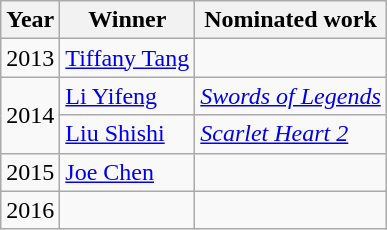<table class="wikitable">
<tr>
<th>Year</th>
<th>Winner</th>
<th>Nominated work</th>
</tr>
<tr>
<td>2013</td>
<td><a href='#'>Tiffany Tang</a></td>
<td></td>
</tr>
<tr>
<td rowspan=2>2014</td>
<td><a href='#'>Li Yifeng</a></td>
<td><em><a href='#'>Swords of Legends</a></em></td>
</tr>
<tr>
<td><a href='#'>Liu Shishi</a></td>
<td><em><a href='#'>Scarlet Heart 2</a></em></td>
</tr>
<tr>
<td>2015</td>
<td><a href='#'>Joe Chen</a></td>
<td></td>
</tr>
<tr>
<td>2016</td>
<td></td>
<td></td>
</tr>
</table>
